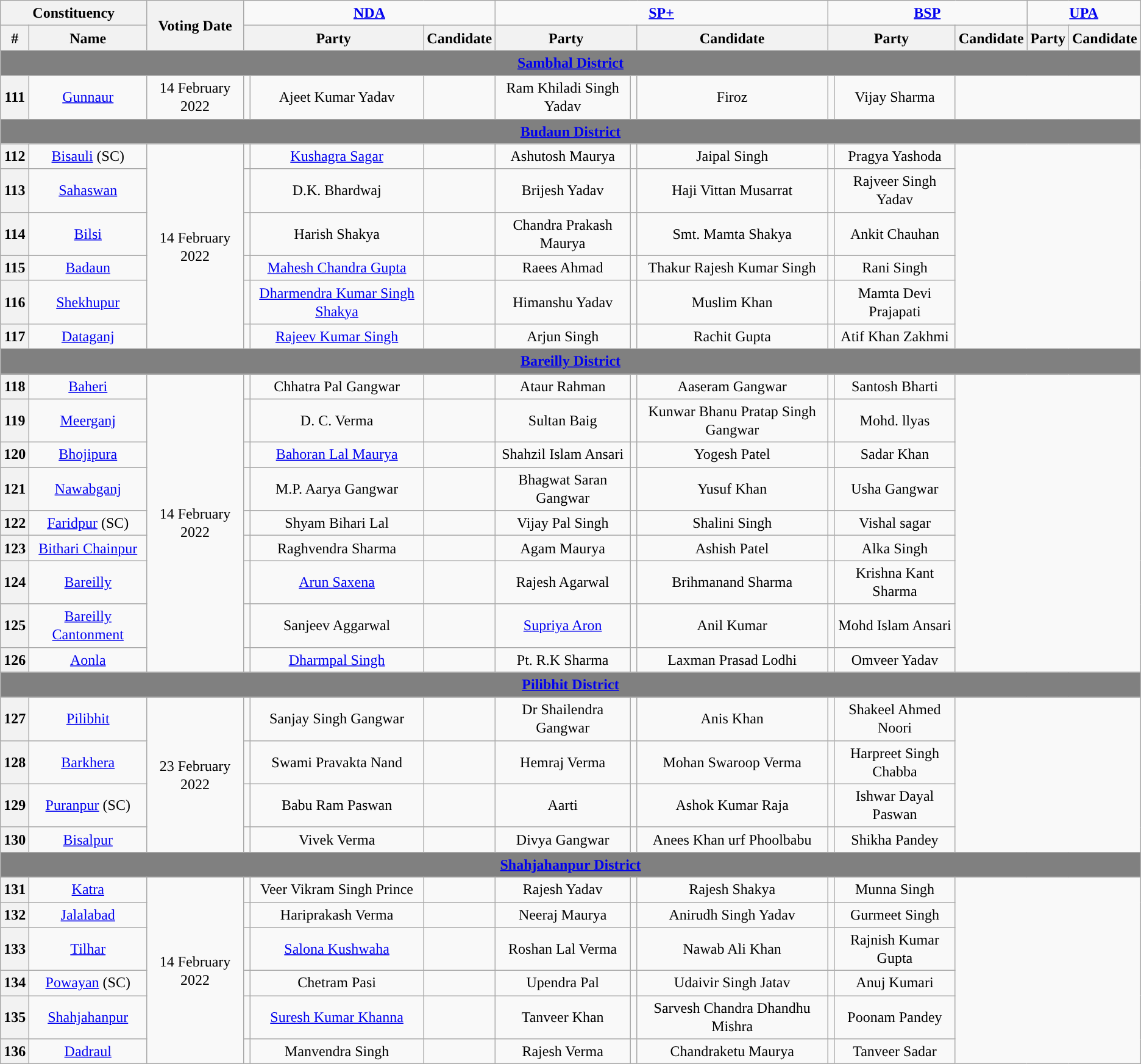<table class="wikitable sortable mw-collapsible" style="line-height:20px;text-align:center;">
<tr>
<th colspan="2">Constituency</th>
<th rowspan="2">Voting Date</th>
<td colspan="3"><a href='#'><span><strong>NDA</strong></span></a></td>
<td colspan="3"><a href='#'><span><strong>SP+</strong></span></a></td>
<td colspan="3"><a href='#'><span><strong>BSP</strong></span></a></td>
<td colspan="3"><a href='#'><span><strong>UPA</strong></span></a></td>
</tr>
<tr>
<th>#</th>
<th>Name</th>
<th colspan="2">Party</th>
<th>Candidate</th>
<th colspan="2">Party</th>
<th>Candidate</th>
<th colspan="2">Party</th>
<th>Candidate</th>
<th colspan="2">Party</th>
<th>Candidate</th>
</tr>
<tr>
<td colspan="15" align="center" bgcolor="grey"><a href='#'><span><strong>Sambhal District</strong></span></a></td>
</tr>
<tr>
<th>111</th>
<td><a href='#'>Gunnaur</a></td>
<td>14 February 2022</td>
<td></td>
<td>Ajeet Kumar Yadav</td>
<td></td>
<td>Ram Khiladi Singh  Yadav</td>
<td></td>
<td>Firoz</td>
<td></td>
<td>Vijay Sharma</td>
</tr>
<tr>
<td colspan="15" align="center" bgcolor="grey"><a href='#'><span><strong>Budaun District</strong></span></a></td>
</tr>
<tr>
<th>112</th>
<td><a href='#'>Bisauli</a> (SC)</td>
<td rowspan="6">14 February 2022</td>
<td></td>
<td><a href='#'>Kushagra Sagar</a></td>
<td></td>
<td>Ashutosh Maurya</td>
<td></td>
<td>Jaipal Singh</td>
<td></td>
<td>Pragya Yashoda</td>
</tr>
<tr>
<th>113</th>
<td><a href='#'>Sahaswan</a></td>
<td></td>
<td>D.K. Bhardwaj</td>
<td></td>
<td>Brijesh Yadav</td>
<td></td>
<td>Haji Vittan Musarrat</td>
<td></td>
<td>Rajveer Singh Yadav</td>
</tr>
<tr>
<th>114</th>
<td><a href='#'>Bilsi</a></td>
<td></td>
<td>Harish Shakya</td>
<td></td>
<td>Chandra Prakash Maurya</td>
<td></td>
<td>Smt. Mamta Shakya</td>
<td></td>
<td>Ankit Chauhan</td>
</tr>
<tr>
<th>115</th>
<td><a href='#'>Badaun</a></td>
<td></td>
<td><a href='#'>Mahesh Chandra Gupta</a></td>
<td></td>
<td>Raees Ahmad</td>
<td></td>
<td>Thakur Rajesh Kumar Singh</td>
<td></td>
<td>Rani Singh</td>
</tr>
<tr>
<th>116</th>
<td><a href='#'>Shekhupur</a></td>
<td></td>
<td><a href='#'>Dharmendra Kumar Singh Shakya</a></td>
<td></td>
<td>Himanshu Yadav</td>
<td></td>
<td>Muslim Khan</td>
<td></td>
<td>Mamta Devi Prajapati</td>
</tr>
<tr>
<th>117</th>
<td><a href='#'>Dataganj</a></td>
<td></td>
<td><a href='#'>Rajeev Kumar Singh</a></td>
<td></td>
<td>Arjun Singh</td>
<td></td>
<td>Rachit Gupta</td>
<td></td>
<td>Atif Khan Zakhmi</td>
</tr>
<tr>
<td colspan="15" align="center" bgcolor="grey"><a href='#'><span><strong>Bareilly District</strong></span></a></td>
</tr>
<tr>
<th>118</th>
<td><a href='#'>Baheri</a></td>
<td rowspan="9">14 February 2022</td>
<td></td>
<td>Chhatra Pal Gangwar</td>
<td></td>
<td>Ataur Rahman</td>
<td></td>
<td>Aaseram Gangwar</td>
<td></td>
<td>Santosh Bharti</td>
</tr>
<tr>
<th>119</th>
<td><a href='#'>Meerganj</a></td>
<td></td>
<td>D. C. Verma</td>
<td></td>
<td>Sultan Baig</td>
<td></td>
<td>Kunwar Bhanu Pratap Singh Gangwar</td>
<td></td>
<td>Mohd. llyas</td>
</tr>
<tr>
<th>120</th>
<td><a href='#'>Bhojipura</a></td>
<td></td>
<td><a href='#'>Bahoran Lal Maurya</a></td>
<td></td>
<td>Shahzil Islam Ansari</td>
<td></td>
<td>Yogesh Patel</td>
<td></td>
<td>Sadar Khan</td>
</tr>
<tr>
<th>121</th>
<td><a href='#'>Nawabganj</a></td>
<td></td>
<td>M.P. Aarya Gangwar</td>
<td></td>
<td>Bhagwat Saran Gangwar</td>
<td></td>
<td>Yusuf Khan</td>
<td></td>
<td>Usha Gangwar</td>
</tr>
<tr>
<th>122</th>
<td><a href='#'>Faridpur</a> (SC)</td>
<td></td>
<td>Shyam Bihari Lal</td>
<td></td>
<td>Vijay Pal Singh</td>
<td></td>
<td>Shalini Singh</td>
<td></td>
<td>Vishal sagar</td>
</tr>
<tr>
<th>123</th>
<td><a href='#'>Bithari Chainpur</a></td>
<td></td>
<td>Raghvendra Sharma</td>
<td></td>
<td>Agam Maurya</td>
<td></td>
<td>Ashish Patel</td>
<td></td>
<td>Alka Singh</td>
</tr>
<tr>
<th>124</th>
<td><a href='#'>Bareilly</a></td>
<td></td>
<td><a href='#'>Arun Saxena</a></td>
<td></td>
<td>Rajesh Agarwal</td>
<td></td>
<td>Brihmanand Sharma</td>
<td></td>
<td>Krishna Kant Sharma</td>
</tr>
<tr>
<th>125</th>
<td><a href='#'>Bareilly Cantonment</a></td>
<td></td>
<td>Sanjeev Aggarwal</td>
<td></td>
<td><a href='#'>Supriya Aron</a></td>
<td></td>
<td>Anil Kumar</td>
<td></td>
<td>Mohd Islam Ansari</td>
</tr>
<tr>
<th>126</th>
<td><a href='#'>Aonla</a></td>
<td></td>
<td><a href='#'>Dharmpal Singh</a></td>
<td></td>
<td>Pt. R.K Sharma</td>
<td></td>
<td>Laxman Prasad Lodhi</td>
<td></td>
<td>Omveer Yadav</td>
</tr>
<tr>
<td colspan="15" align="center" bgcolor="grey"><a href='#'><span><strong>Pilibhit District</strong></span></a></td>
</tr>
<tr>
<th>127</th>
<td><a href='#'>Pilibhit</a></td>
<td rowspan="4">23 February 2022</td>
<td></td>
<td>Sanjay Singh Gangwar</td>
<td></td>
<td>Dr Shailendra Gangwar</td>
<td></td>
<td>Anis Khan</td>
<td></td>
<td>Shakeel Ahmed Noori</td>
</tr>
<tr>
<th>128</th>
<td><a href='#'>Barkhera</a></td>
<td></td>
<td>Swami Pravakta Nand</td>
<td></td>
<td>Hemraj Verma</td>
<td></td>
<td>Mohan Swaroop Verma</td>
<td></td>
<td>Harpreet Singh Chabba</td>
</tr>
<tr>
<th>129</th>
<td><a href='#'>Puranpur</a> (SC)</td>
<td></td>
<td>Babu Ram Paswan</td>
<td></td>
<td>Aarti</td>
<td></td>
<td>Ashok Kumar Raja</td>
<td></td>
<td>Ishwar Dayal Paswan</td>
</tr>
<tr>
<th>130</th>
<td><a href='#'>Bisalpur</a></td>
<td></td>
<td>Vivek Verma </td>
<td></td>
<td>Divya Gangwar</td>
<td></td>
<td>Anees Khan urf Phoolbabu</td>
<td></td>
<td>Shikha Pandey</td>
</tr>
<tr>
<td colspan="15" align="center" bgcolor="grey"><a href='#'><span><strong>Shahjahanpur District</strong></span></a></td>
</tr>
<tr>
<th>131</th>
<td><a href='#'>Katra</a></td>
<td rowspan="6">14 February 2022</td>
<td></td>
<td>Veer Vikram Singh Prince</td>
<td></td>
<td>Rajesh Yadav</td>
<td></td>
<td>Rajesh Shakya</td>
<td></td>
<td>Munna Singh</td>
</tr>
<tr>
<th>132</th>
<td><a href='#'>Jalalabad</a></td>
<td></td>
<td>Hariprakash Verma</td>
<td></td>
<td>Neeraj Maurya</td>
<td></td>
<td>Anirudh Singh Yadav</td>
<td></td>
<td>Gurmeet Singh</td>
</tr>
<tr>
<th>133</th>
<td><a href='#'>Tilhar</a></td>
<td></td>
<td><a href='#'>Salona Kushwaha</a></td>
<td></td>
<td>Roshan Lal Verma</td>
<td></td>
<td>Nawab Ali Khan</td>
<td></td>
<td>Rajnish Kumar Gupta</td>
</tr>
<tr>
<th>134</th>
<td><a href='#'>Powayan</a> (SC)</td>
<td></td>
<td>Chetram Pasi</td>
<td></td>
<td>Upendra Pal</td>
<td></td>
<td>Udaivir Singh Jatav</td>
<td></td>
<td>Anuj Kumari</td>
</tr>
<tr>
<th>135</th>
<td><a href='#'>Shahjahanpur</a></td>
<td></td>
<td><a href='#'>Suresh Kumar Khanna</a></td>
<td></td>
<td>Tanveer Khan</td>
<td></td>
<td>Sarvesh Chandra Dhandhu Mishra</td>
<td></td>
<td>Poonam Pandey</td>
</tr>
<tr>
<th>136</th>
<td><a href='#'>Dadraul</a></td>
<td></td>
<td>Manvendra Singh</td>
<td></td>
<td>Rajesh Verma</td>
<td></td>
<td>Chandraketu Maurya</td>
<td></td>
<td>Tanveer Sadar</td>
</tr>
</table>
